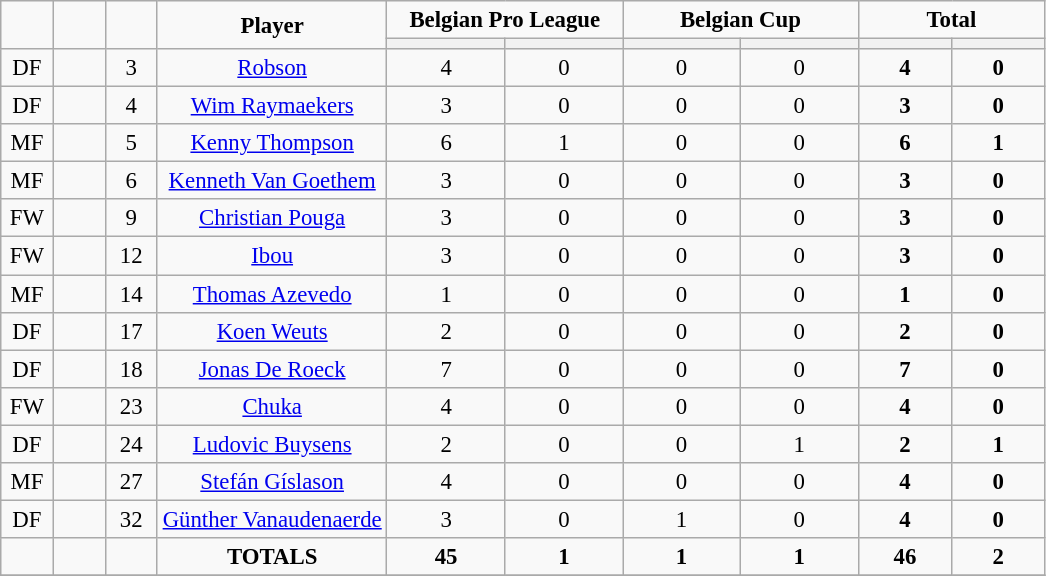<table class="wikitable" style="font-size: 95%; text-align: center;">
<tr>
<td rowspan="2" style="width:5%;"><strong></strong></td>
<td rowspan="2" style="width:5%;"><strong></strong></td>
<td rowspan="2" style="width:5%;"><strong></strong></td>
<td rowspan="2" style="width:22%;"><strong>Player</strong></td>
<td colspan="2"><strong>Belgian Pro League</strong></td>
<td colspan="2"><strong>Belgian Cup</strong></td>
<td colspan="2"><strong>Total</strong></td>
</tr>
<tr>
<th style="width:15px; style="background: #FFEE99"></th>
<th style="width:15px; style="background: #FF8888"></th>
<th style="width:15px; style="background: #FFEE99"></th>
<th style="width:15px; style="background: #FF8888"></th>
<th style="width:15px; style="background: #FFEE99"></th>
<th style="width:15px; style="background: #FF8888"></th>
</tr>
<tr>
<td>DF</td>
<td></td>
<td>3</td>
<td><a href='#'>Robson</a></td>
<td>4</td>
<td>0</td>
<td>0</td>
<td>0</td>
<td><strong>4</strong></td>
<td><strong>0</strong></td>
</tr>
<tr>
<td>DF</td>
<td></td>
<td>4</td>
<td><a href='#'>Wim Raymaekers</a></td>
<td>3</td>
<td>0</td>
<td>0</td>
<td>0</td>
<td><strong>3</strong></td>
<td><strong>0</strong></td>
</tr>
<tr>
<td>MF</td>
<td></td>
<td>5</td>
<td><a href='#'>Kenny Thompson</a></td>
<td>6</td>
<td>1</td>
<td>0</td>
<td>0</td>
<td><strong>6</strong></td>
<td><strong>1</strong></td>
</tr>
<tr>
<td>MF</td>
<td></td>
<td>6</td>
<td><a href='#'>Kenneth Van Goethem</a></td>
<td>3</td>
<td>0</td>
<td>0</td>
<td>0</td>
<td><strong>3</strong></td>
<td><strong>0</strong></td>
</tr>
<tr>
<td>FW</td>
<td></td>
<td>9</td>
<td><a href='#'>Christian Pouga</a></td>
<td>3</td>
<td>0</td>
<td>0</td>
<td>0</td>
<td><strong>3</strong></td>
<td><strong>0</strong></td>
</tr>
<tr>
<td>FW</td>
<td></td>
<td>12</td>
<td><a href='#'>Ibou</a></td>
<td>3</td>
<td>0</td>
<td>0</td>
<td>0</td>
<td><strong>3</strong></td>
<td><strong>0</strong></td>
</tr>
<tr>
<td>MF</td>
<td></td>
<td>14</td>
<td><a href='#'>Thomas Azevedo</a></td>
<td>1</td>
<td>0</td>
<td>0</td>
<td>0</td>
<td><strong>1</strong></td>
<td><strong>0</strong></td>
</tr>
<tr>
<td>DF</td>
<td></td>
<td>17</td>
<td><a href='#'>Koen Weuts</a></td>
<td>2</td>
<td>0</td>
<td>0</td>
<td>0</td>
<td><strong>2</strong></td>
<td><strong>0</strong></td>
</tr>
<tr>
<td>DF</td>
<td></td>
<td>18</td>
<td><a href='#'>Jonas De Roeck</a></td>
<td>7</td>
<td>0</td>
<td>0</td>
<td>0</td>
<td><strong>7</strong></td>
<td><strong>0</strong></td>
</tr>
<tr>
<td>FW</td>
<td></td>
<td>23</td>
<td><a href='#'>Chuka</a></td>
<td>4</td>
<td>0</td>
<td>0</td>
<td>0</td>
<td><strong>4</strong></td>
<td><strong>0</strong></td>
</tr>
<tr>
<td>DF</td>
<td></td>
<td>24</td>
<td><a href='#'>Ludovic Buysens</a></td>
<td>2</td>
<td>0</td>
<td>0</td>
<td>1</td>
<td><strong>2</strong></td>
<td><strong>1</strong></td>
</tr>
<tr>
<td>MF</td>
<td></td>
<td>27</td>
<td><a href='#'>Stefán Gíslason</a></td>
<td>4</td>
<td>0</td>
<td>0</td>
<td>0</td>
<td><strong>4</strong></td>
<td><strong>0</strong></td>
</tr>
<tr>
<td>DF</td>
<td></td>
<td>32</td>
<td><a href='#'>Günther Vanaudenaerde</a></td>
<td>3</td>
<td>0</td>
<td>1</td>
<td>0</td>
<td><strong>4</strong></td>
<td><strong>0</strong></td>
</tr>
<tr>
<td></td>
<td></td>
<td></td>
<td><strong>TOTALS</strong></td>
<td><strong>45</strong></td>
<td><strong>1</strong></td>
<td><strong>1</strong></td>
<td><strong>1</strong></td>
<td><strong>46</strong></td>
<td><strong>2</strong></td>
</tr>
<tr>
</tr>
</table>
